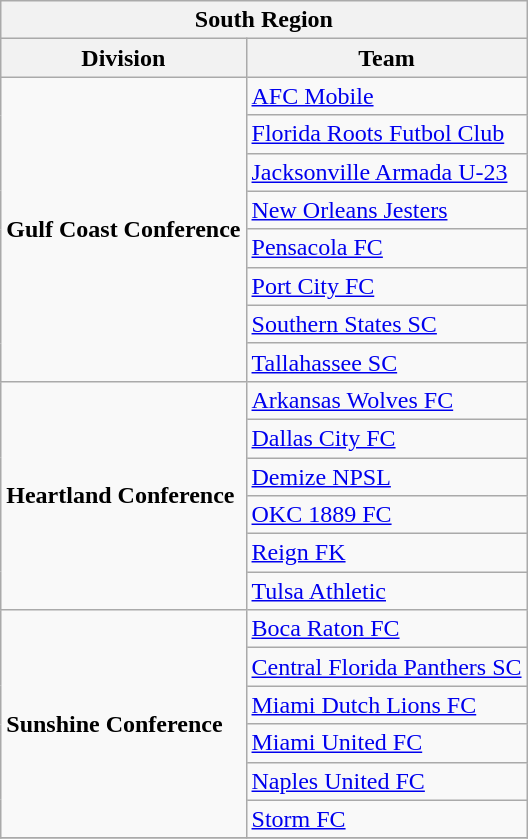<table class="wikitable" style="text-align:left">
<tr>
<th colspan=3>South Region</th>
</tr>
<tr>
<th>Division</th>
<th>Team</th>
</tr>
<tr>
<td rowspan=8><strong>Gulf Coast Conference</strong></td>
<td><a href='#'>AFC Mobile</a></td>
</tr>
<tr>
<td><a href='#'>Florida Roots Futbol Club</a></td>
</tr>
<tr>
<td><a href='#'>Jacksonville Armada U-23</a></td>
</tr>
<tr>
<td><a href='#'>New Orleans Jesters</a></td>
</tr>
<tr>
<td><a href='#'>Pensacola FC</a></td>
</tr>
<tr>
<td><a href='#'>Port City FC</a></td>
</tr>
<tr>
<td><a href='#'>Southern States SC</a></td>
</tr>
<tr>
<td><a href='#'>Tallahassee SC</a></td>
</tr>
<tr>
<td rowspan=6><strong>Heartland Conference</strong></td>
<td><a href='#'>Arkansas Wolves FC</a></td>
</tr>
<tr>
<td><a href='#'>Dallas City FC</a></td>
</tr>
<tr>
<td><a href='#'>Demize NPSL</a></td>
</tr>
<tr>
<td><a href='#'>OKC 1889 FC</a></td>
</tr>
<tr>
<td><a href='#'>Reign FK</a></td>
</tr>
<tr>
<td><a href='#'>Tulsa Athletic</a></td>
</tr>
<tr>
<td rowspan=6><strong>Sunshine Conference</strong></td>
<td><a href='#'>Boca Raton FC</a></td>
</tr>
<tr>
<td><a href='#'>Central Florida Panthers SC</a></td>
</tr>
<tr>
<td><a href='#'>Miami Dutch Lions FC</a></td>
</tr>
<tr>
<td><a href='#'>Miami United FC</a></td>
</tr>
<tr>
<td><a href='#'>Naples United FC</a></td>
</tr>
<tr>
<td><a href='#'>Storm FC</a></td>
</tr>
<tr>
</tr>
</table>
